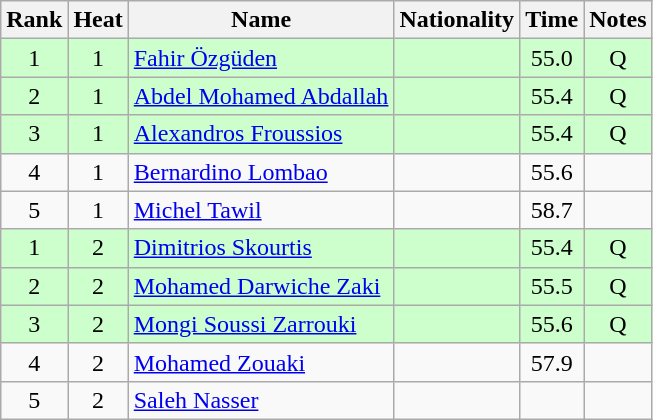<table class="wikitable sortable" style="text-align:center">
<tr>
<th>Rank</th>
<th>Heat</th>
<th>Name</th>
<th>Nationality</th>
<th>Time</th>
<th>Notes</th>
</tr>
<tr bgcolor=ccffcc>
<td>1</td>
<td>1</td>
<td align=left><a href='#'>Fahir Özgüden</a></td>
<td align=left></td>
<td>55.0</td>
<td>Q</td>
</tr>
<tr bgcolor=ccffcc>
<td>2</td>
<td>1</td>
<td align=left><a href='#'>Abdel Mohamed Abdallah</a></td>
<td align=left></td>
<td>55.4</td>
<td>Q</td>
</tr>
<tr bgcolor=ccffcc>
<td>3</td>
<td>1</td>
<td align=left><a href='#'>Alexandros Froussios</a></td>
<td align=left></td>
<td>55.4</td>
<td>Q</td>
</tr>
<tr>
<td>4</td>
<td>1</td>
<td align=left><a href='#'>Bernardino Lombao</a></td>
<td align=left></td>
<td>55.6</td>
<td></td>
</tr>
<tr>
<td>5</td>
<td>1</td>
<td align=left><a href='#'>Michel Tawil</a></td>
<td align=left></td>
<td>58.7</td>
<td></td>
</tr>
<tr bgcolor=ccffcc>
<td>1</td>
<td>2</td>
<td align=left><a href='#'>Dimitrios Skourtis</a></td>
<td align=left></td>
<td>55.4</td>
<td>Q</td>
</tr>
<tr bgcolor=ccffcc>
<td>2</td>
<td>2</td>
<td align=left><a href='#'>Mohamed Darwiche Zaki</a></td>
<td align=left></td>
<td>55.5</td>
<td>Q</td>
</tr>
<tr bgcolor=ccffcc>
<td>3</td>
<td>2</td>
<td align=left><a href='#'>Mongi Soussi Zarrouki</a></td>
<td align=left></td>
<td>55.6</td>
<td>Q</td>
</tr>
<tr>
<td>4</td>
<td>2</td>
<td align=left><a href='#'>Mohamed Zouaki</a></td>
<td align=left></td>
<td>57.9</td>
<td></td>
</tr>
<tr>
<td>5</td>
<td>2</td>
<td align=left><a href='#'>Saleh Nasser</a></td>
<td align=left></td>
<td></td>
<td></td>
</tr>
</table>
